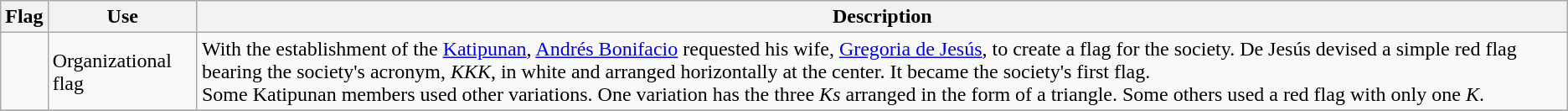<table class="wikitable">
<tr>
<th style="width:110">Flag</th>
<th>Use</th>
<th style="width:680">Description</th>
</tr>
<tr>
<td style="text-align:center"><br></td>
<td>Organizational flag</td>
<td>With the establishment of the <a href='#'>Katipunan</a>, <a href='#'>Andrés Bonifacio</a> requested his wife, <a href='#'>Gregoria de Jesús</a>, to create a flag for the society. De Jesús devised a simple red flag bearing the society's acronym, <em>KKK</em>, in white and arranged horizontally at the center. It became the society's first flag.<br>Some Katipunan members used other variations. One variation has the three <em>Ks</em> arranged in the form of a triangle. Some others used a red flag with only one <em>K</em>.</td>
</tr>
<tr>
</tr>
</table>
